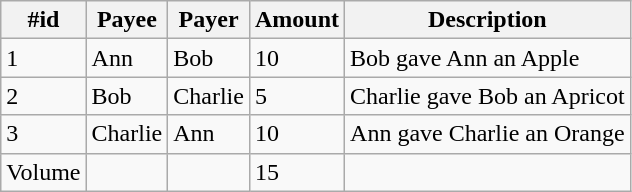<table class="wikitable">
<tr>
<th>#id</th>
<th>Payee</th>
<th>Payer</th>
<th>Amount</th>
<th>Description</th>
</tr>
<tr>
<td>1</td>
<td>Ann</td>
<td>Bob</td>
<td>10</td>
<td>Bob gave Ann an Apple</td>
</tr>
<tr>
<td>2</td>
<td>Bob</td>
<td>Charlie</td>
<td>5</td>
<td>Charlie gave Bob an Apricot</td>
</tr>
<tr>
<td>3</td>
<td>Charlie</td>
<td>Ann</td>
<td>10</td>
<td>Ann gave Charlie an Orange</td>
</tr>
<tr>
<td>Volume</td>
<td></td>
<td></td>
<td>15</td>
<td></td>
</tr>
</table>
